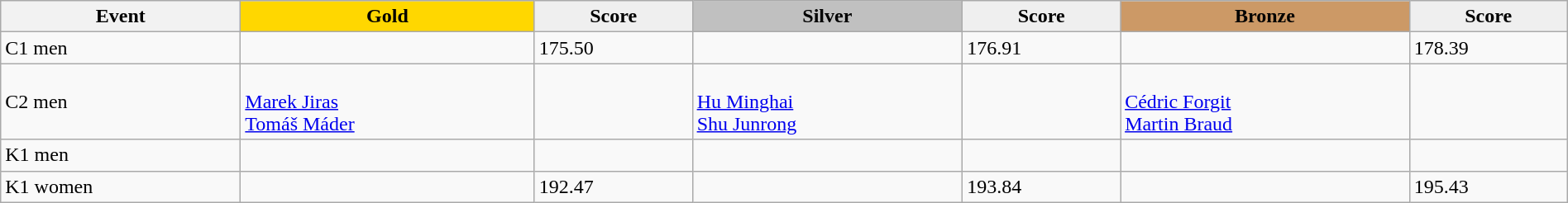<table class="wikitable" width=100%>
<tr>
<th>Event</th>
<td align=center bgcolor="gold"><strong>Gold</strong></td>
<td align=center bgcolor="EFEFEF"><strong>Score</strong></td>
<td align=center bgcolor="silver"><strong>Silver</strong></td>
<td align=center bgcolor="EFEFEF"><strong>Score</strong></td>
<td align=center bgcolor="CC9966"><strong>Bronze</strong></td>
<td align=center bgcolor="EFEFEF"><strong>Score</strong></td>
</tr>
<tr>
<td>C1 men</td>
<td></td>
<td>175.50</td>
<td></td>
<td>176.91</td>
<td></td>
<td>178.39</td>
</tr>
<tr>
<td>C2 men</td>
<td><br><a href='#'>Marek Jiras</a><br><a href='#'>Tomáš Máder</a></td>
<td></td>
<td><br><a href='#'>Hu Minghai</a><br><a href='#'>Shu Junrong</a></td>
<td></td>
<td><br><a href='#'>Cédric Forgit</a><br><a href='#'>Martin Braud</a></td>
<td></td>
</tr>
<tr>
<td>K1 men</td>
<td></td>
<td></td>
<td></td>
<td></td>
<td></td>
<td></td>
</tr>
<tr>
<td>K1 women</td>
<td></td>
<td>192.47</td>
<td></td>
<td>193.84</td>
<td></td>
<td>195.43</td>
</tr>
</table>
